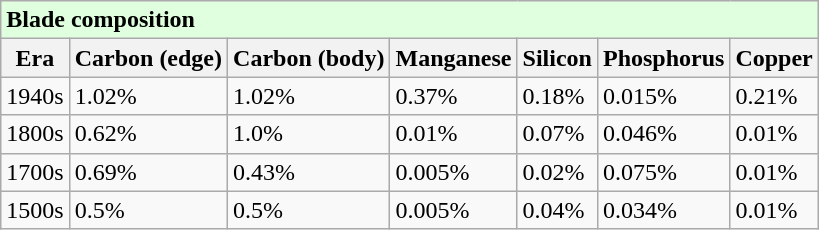<table class="wikitable">
<tr>
<td colspan="7" style="background:#dfffdf;"><strong>Blade composition</strong></td>
</tr>
<tr>
<th>Era</th>
<th>Carbon (edge)</th>
<th>Carbon (body)</th>
<th>Manganese</th>
<th>Silicon</th>
<th>Phosphorus</th>
<th>Copper</th>
</tr>
<tr>
<td>1940s</td>
<td>1.02%</td>
<td>1.02%</td>
<td>0.37%</td>
<td>0.18%</td>
<td>0.015%</td>
<td>0.21%</td>
</tr>
<tr>
<td>1800s</td>
<td>0.62%</td>
<td>1.0%</td>
<td>0.01%</td>
<td>0.07%</td>
<td>0.046%</td>
<td>0.01%</td>
</tr>
<tr>
<td>1700s</td>
<td>0.69%</td>
<td>0.43%</td>
<td>0.005%</td>
<td>0.02%</td>
<td>0.075%</td>
<td>0.01%</td>
</tr>
<tr>
<td>1500s</td>
<td>0.5%</td>
<td>0.5%</td>
<td>0.005%</td>
<td>0.04%</td>
<td>0.034%</td>
<td>0.01%</td>
</tr>
</table>
